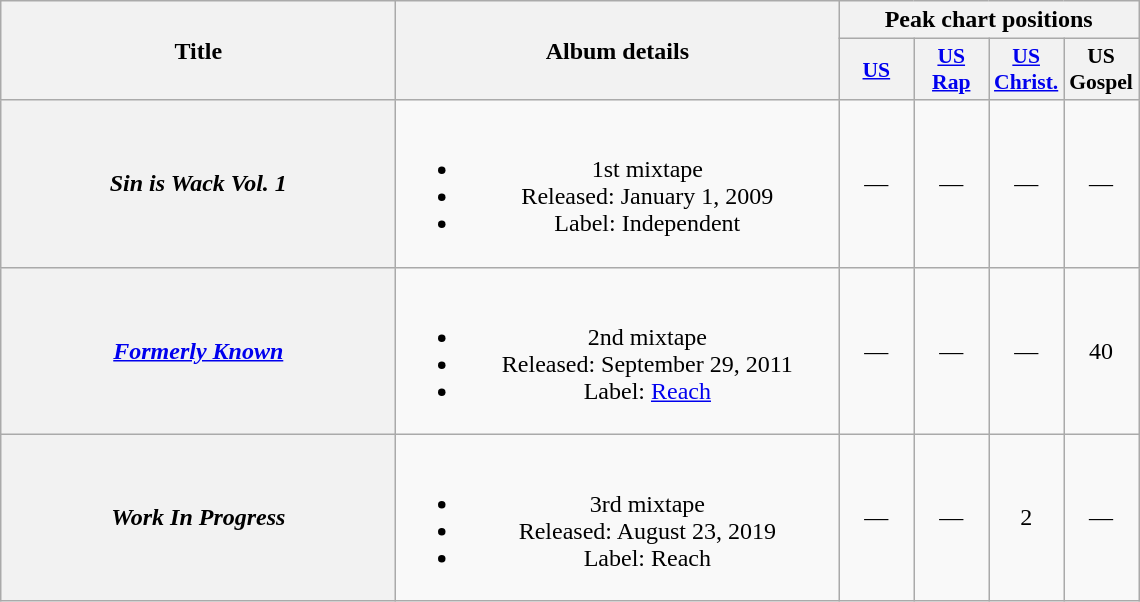<table class="wikitable plainrowheaders" style="text-align:center;">
<tr>
<th scope="col" rowspan="2" style="width:16em;">Title</th>
<th scope="col" rowspan="2" style="width:18em;">Album details</th>
<th scope="col" colspan="4">Peak chart positions</th>
</tr>
<tr>
<th scope="col" style="width:3em;font-size:90%;"><a href='#'>US</a><br></th>
<th scope="col" style="width:3em;font-size:90%;"><a href='#'>US<br>Rap</a><br></th>
<th scope="col" style="width:3em;font-size:90%;"><a href='#'>US<br>Christ.</a><br></th>
<th scope="col" style="width:3em;font-size:90%;">US Gospel<br></th>
</tr>
<tr>
<th scope="row"><em>Sin is Wack Vol. 1</em></th>
<td><br><ul><li>1st mixtape</li><li>Released: January 1, 2009</li><li>Label: Independent</li></ul></td>
<td>—</td>
<td>—</td>
<td>—</td>
<td>—</td>
</tr>
<tr>
<th scope="row"><em><a href='#'>Formerly Known</a></em></th>
<td><br><ul><li>2nd mixtape</li><li>Released: September 29, 2011</li><li>Label: <a href='#'>Reach</a></li></ul></td>
<td>—</td>
<td>—</td>
<td>—</td>
<td>40</td>
</tr>
<tr>
<th scope="row"><em>Work In Progress</em></th>
<td><br><ul><li>3rd mixtape</li><li>Released: August 23, 2019</li><li>Label: Reach</li></ul></td>
<td>—</td>
<td>—</td>
<td>2</td>
<td>—</td>
</tr>
</table>
